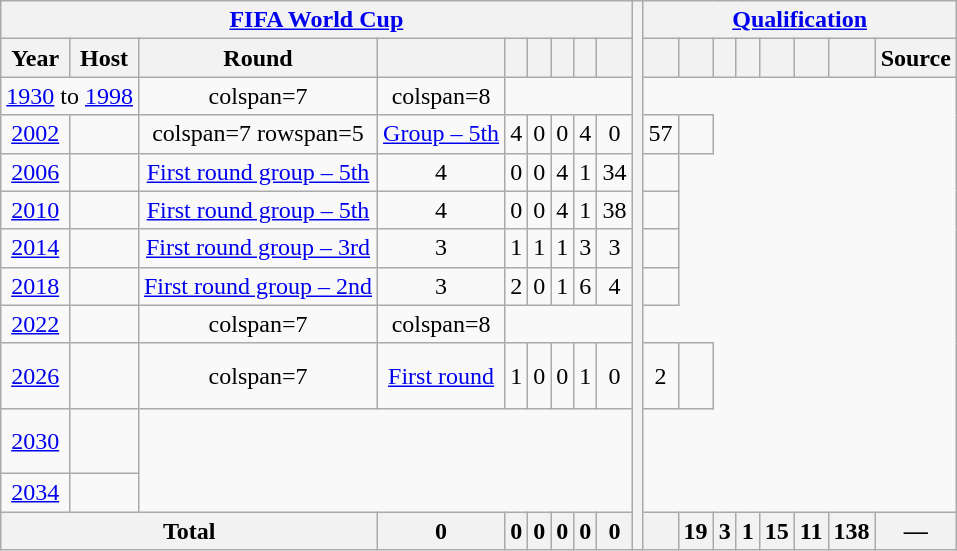<table class="wikitable" style="text-align: center;font-size:100%;">
<tr>
<th colspan="9"><a href='#'>FIFA World Cup</a></th>
<th rowspan="13"></th>
<th colspan="8"><a href='#'>Qualification</a></th>
</tr>
<tr>
<th>Year</th>
<th>Host</th>
<th>Round</th>
<th></th>
<th></th>
<th></th>
<th></th>
<th></th>
<th></th>
<th></th>
<th></th>
<th></th>
<th></th>
<th></th>
<th></th>
<th></th>
<th>Source</th>
</tr>
<tr>
<td colspan=2><a href='#'>1930</a> to <a href='#'>1998</a></td>
<td>colspan=7</td>
<td>colspan=8</td>
</tr>
<tr>
<td><a href='#'>2002</a></td>
<td align=left><br></td>
<td>colspan=7 rowspan=5</td>
<td><a href='#'>Group – 5th</a></td>
<td>4</td>
<td>0</td>
<td>0</td>
<td>4</td>
<td>0</td>
<td>57</td>
<td></td>
</tr>
<tr>
<td><a href='#'>2006</a></td>
<td align=left></td>
<td><a href='#'>First round group – 5th</a></td>
<td>4</td>
<td>0</td>
<td>0</td>
<td>4</td>
<td>1</td>
<td>34</td>
<td></td>
</tr>
<tr>
<td><a href='#'>2010</a></td>
<td align=left></td>
<td><a href='#'>First round group – 5th</a></td>
<td>4</td>
<td>0</td>
<td>0</td>
<td>4</td>
<td>1</td>
<td>38</td>
<td></td>
</tr>
<tr>
<td><a href='#'>2014</a></td>
<td align=left></td>
<td><a href='#'>First round group – 3rd</a></td>
<td>3</td>
<td>1</td>
<td>1</td>
<td>1</td>
<td>3</td>
<td>3</td>
<td></td>
</tr>
<tr>
<td><a href='#'>2018</a></td>
<td align=left></td>
<td><a href='#'>First round group – 2nd</a></td>
<td>3</td>
<td>2</td>
<td>0</td>
<td>1</td>
<td>6</td>
<td>4</td>
<td></td>
</tr>
<tr>
<td><a href='#'>2022</a></td>
<td align=left></td>
<td>colspan=7 </td>
<td>colspan=8 </td>
</tr>
<tr>
<td><a href='#'>2026</a></td>
<td align=left><br><br></td>
<td>colspan=7 </td>
<td><a href='#'>First round</a></td>
<td>1</td>
<td>0</td>
<td>0</td>
<td>1</td>
<td>0</td>
<td>2</td>
<td></td>
</tr>
<tr>
<td><a href='#'>2030</a></td>
<td align=left><br><br></td>
</tr>
<tr>
<td><a href='#'>2034</a></td>
<td align=left></td>
</tr>
<tr>
<th colspan=3>Total</th>
<th>0</th>
<th>0</th>
<th>0</th>
<th>0</th>
<th>0</th>
<th>0</th>
<th></th>
<th>19</th>
<th>3</th>
<th>1</th>
<th>15</th>
<th>11</th>
<th>138</th>
<th>—</th>
</tr>
</table>
